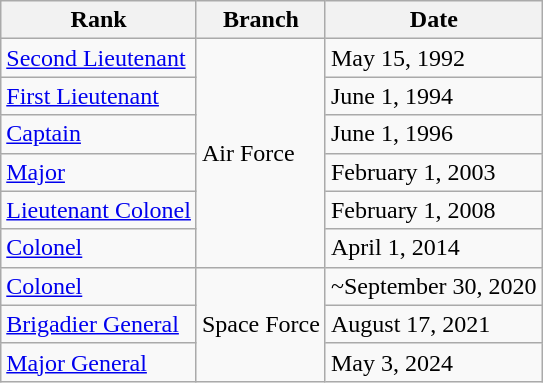<table class="wikitable">
<tr>
<th>Rank</th>
<th>Branch</th>
<th>Date</th>
</tr>
<tr>
<td> <a href='#'>Second Lieutenant</a></td>
<td rowspan=6>Air Force</td>
<td>May 15, 1992</td>
</tr>
<tr>
<td> <a href='#'>First Lieutenant</a></td>
<td>June 1, 1994</td>
</tr>
<tr>
<td> <a href='#'>Captain</a></td>
<td>June 1, 1996</td>
</tr>
<tr>
<td> <a href='#'>Major</a></td>
<td>February 1, 2003</td>
</tr>
<tr>
<td> <a href='#'>Lieutenant Colonel</a></td>
<td>February 1, 2008</td>
</tr>
<tr>
<td> <a href='#'>Colonel</a></td>
<td>April 1, 2014</td>
</tr>
<tr>
<td> <a href='#'>Colonel</a></td>
<td rowspan=3>Space Force</td>
<td>~September 30, 2020</td>
</tr>
<tr>
<td> <a href='#'>Brigadier General</a></td>
<td>August 17, 2021</td>
</tr>
<tr>
<td> <a href='#'>Major General</a></td>
<td>May 3, 2024</td>
</tr>
</table>
